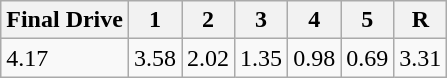<table class=wikitable>
<tr>
<th>Final Drive</th>
<th>1</th>
<th>2</th>
<th>3</th>
<th>4</th>
<th>5</th>
<th>R</th>
</tr>
<tr f23>
<td rowspan=2>4.17</td>
<td rowspan=2>3.58</td>
<td rowspan=2>2.02</td>
<td rowspan=2>1.35</td>
<td rowspan=2>0.98</td>
<td rowspan=2>0.69</td>
<td rowspan=2>3.31</td>
</tr>
</table>
